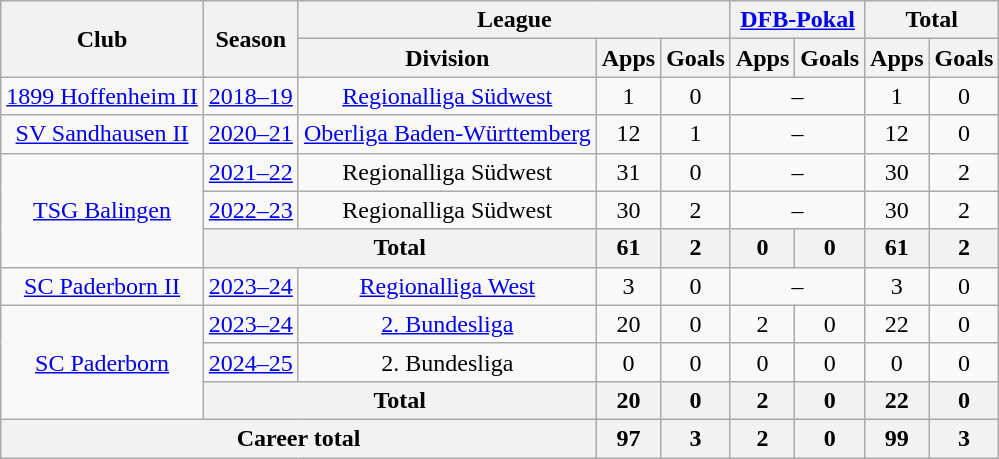<table class="wikitable" style="text-align:center">
<tr>
<th rowspan="2">Club</th>
<th rowspan="2">Season</th>
<th colspan="3">League</th>
<th colspan="2"><a href='#'>DFB-Pokal</a></th>
<th colspan="2">Total</th>
</tr>
<tr>
<th>Division</th>
<th>Apps</th>
<th>Goals</th>
<th>Apps</th>
<th>Goals</th>
<th>Apps</th>
<th>Goals</th>
</tr>
<tr>
<td><a href='#'>1899 Hoffenheim II</a></td>
<td><a href='#'>2018–19</a></td>
<td><a href='#'>Regionalliga Südwest</a></td>
<td>1</td>
<td>0</td>
<td colspan="2">–</td>
<td>1</td>
<td>0</td>
</tr>
<tr>
<td><a href='#'>SV Sandhausen II</a></td>
<td><a href='#'>2020–21</a></td>
<td><a href='#'>Oberliga Baden-Württemberg</a></td>
<td>12</td>
<td>1</td>
<td colspan="2">–</td>
<td>12</td>
<td>0</td>
</tr>
<tr>
<td rowspan="3"><a href='#'>TSG Balingen</a></td>
<td><a href='#'>2021–22</a></td>
<td>Regionalliga Südwest</td>
<td>31</td>
<td>0</td>
<td colspan="2">–</td>
<td>30</td>
<td>2</td>
</tr>
<tr>
<td><a href='#'>2022–23</a></td>
<td>Regionalliga Südwest</td>
<td>30</td>
<td>2</td>
<td colspan="2">–</td>
<td>30</td>
<td>2</td>
</tr>
<tr>
<th colspan="2">Total</th>
<th>61</th>
<th>2</th>
<th>0</th>
<th>0</th>
<th>61</th>
<th>2</th>
</tr>
<tr>
<td><a href='#'>SC Paderborn II</a></td>
<td><a href='#'>2023–24</a></td>
<td><a href='#'>Regionalliga West</a></td>
<td>3</td>
<td>0</td>
<td colspan="2">–</td>
<td>3</td>
<td>0</td>
</tr>
<tr>
<td rowspan="3"><a href='#'>SC Paderborn</a></td>
<td><a href='#'>2023–24</a></td>
<td><a href='#'>2. Bundesliga</a></td>
<td>20</td>
<td>0</td>
<td>2</td>
<td>0</td>
<td>22</td>
<td>0</td>
</tr>
<tr>
<td><a href='#'>2024–25</a></td>
<td>2. Bundesliga</td>
<td>0</td>
<td>0</td>
<td>0</td>
<td>0</td>
<td>0</td>
<td>0</td>
</tr>
<tr>
<th colspan="2">Total</th>
<th>20</th>
<th>0</th>
<th>2</th>
<th>0</th>
<th>22</th>
<th>0</th>
</tr>
<tr>
<th colspan="3">Career total</th>
<th>97</th>
<th>3</th>
<th>2</th>
<th>0</th>
<th>99</th>
<th>3</th>
</tr>
</table>
